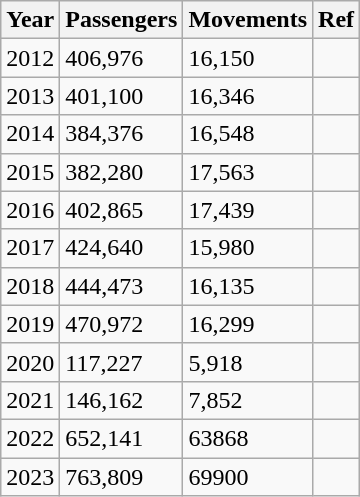<table class="wikitable">
<tr>
<th>Year</th>
<th>Passengers</th>
<th>Movements</th>
<th>Ref</th>
</tr>
<tr>
<td>2012</td>
<td>406,976</td>
<td>16,150</td>
<td></td>
</tr>
<tr>
<td>2013</td>
<td>401,100</td>
<td>16,346</td>
<td></td>
</tr>
<tr>
<td>2014</td>
<td>384,376</td>
<td>16,548</td>
<td></td>
</tr>
<tr>
<td>2015</td>
<td>382,280</td>
<td>17,563</td>
<td></td>
</tr>
<tr>
<td>2016</td>
<td>402,865</td>
<td>17,439</td>
<td></td>
</tr>
<tr>
<td>2017</td>
<td>424,640</td>
<td>15,980</td>
<td></td>
</tr>
<tr>
<td>2018</td>
<td>444,473</td>
<td>16,135</td>
<td></td>
</tr>
<tr>
<td>2019</td>
<td>470,972</td>
<td>16,299</td>
<td></td>
</tr>
<tr>
<td>2020</td>
<td>117,227</td>
<td>5,918</td>
<td></td>
</tr>
<tr>
<td>2021</td>
<td>146,162</td>
<td>7,852</td>
<td></td>
</tr>
<tr>
<td>2022</td>
<td>652,141</td>
<td>63868</td>
<td></td>
</tr>
<tr>
<td>2023</td>
<td>763,809</td>
<td>69900</td>
<td></td>
</tr>
</table>
